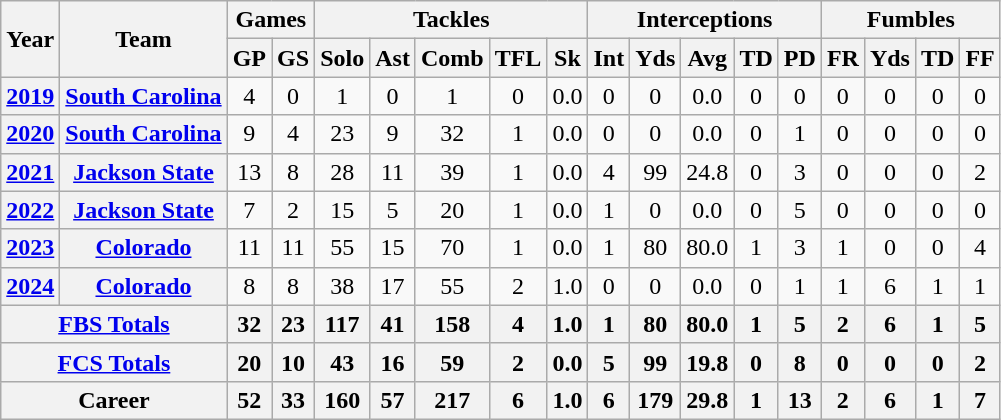<table class="wikitable" style="text-align:center;">
<tr>
<th rowspan="2">Year</th>
<th rowspan="2">Team</th>
<th colspan="2">Games</th>
<th colspan="5">Tackles</th>
<th colspan="5">Interceptions</th>
<th colspan="4">Fumbles</th>
</tr>
<tr>
<th>GP</th>
<th>GS</th>
<th>Solo</th>
<th>Ast</th>
<th>Comb</th>
<th>TFL</th>
<th>Sk</th>
<th>Int</th>
<th>Yds</th>
<th>Avg</th>
<th>TD</th>
<th>PD</th>
<th>FR</th>
<th>Yds</th>
<th>TD</th>
<th>FF</th>
</tr>
<tr>
<th><a href='#'>2019</a></th>
<th><a href='#'>South Carolina</a></th>
<td>4</td>
<td>0</td>
<td>1</td>
<td>0</td>
<td>1</td>
<td>0</td>
<td>0.0</td>
<td>0</td>
<td>0</td>
<td>0.0</td>
<td>0</td>
<td>0</td>
<td>0</td>
<td>0</td>
<td>0</td>
<td>0</td>
</tr>
<tr>
<th><a href='#'>2020</a></th>
<th><a href='#'>South Carolina</a></th>
<td>9</td>
<td>4</td>
<td>23</td>
<td>9</td>
<td>32</td>
<td>1</td>
<td>0.0</td>
<td>0</td>
<td>0</td>
<td>0.0</td>
<td>0</td>
<td>1</td>
<td>0</td>
<td>0</td>
<td>0</td>
<td>0</td>
</tr>
<tr>
<th><a href='#'>2021</a></th>
<th><a href='#'>Jackson State</a></th>
<td>13</td>
<td>8</td>
<td>28</td>
<td>11</td>
<td>39</td>
<td>1</td>
<td>0.0</td>
<td>4</td>
<td>99</td>
<td>24.8</td>
<td>0</td>
<td>3</td>
<td>0</td>
<td>0</td>
<td>0</td>
<td>2</td>
</tr>
<tr>
<th><a href='#'>2022</a></th>
<th><a href='#'>Jackson State</a></th>
<td>7</td>
<td>2</td>
<td>15</td>
<td>5</td>
<td>20</td>
<td>1</td>
<td>0.0</td>
<td>1</td>
<td>0</td>
<td>0.0</td>
<td>0</td>
<td>5</td>
<td>0</td>
<td>0</td>
<td>0</td>
<td>0</td>
</tr>
<tr>
<th><a href='#'>2023</a></th>
<th><a href='#'>Colorado</a></th>
<td>11</td>
<td>11</td>
<td>55</td>
<td>15</td>
<td>70</td>
<td>1</td>
<td>0.0</td>
<td>1</td>
<td>80</td>
<td>80.0</td>
<td>1</td>
<td>3</td>
<td>1</td>
<td>0</td>
<td>0</td>
<td>4</td>
</tr>
<tr>
<th><a href='#'>2024</a></th>
<th><a href='#'>Colorado</a></th>
<td>8</td>
<td>8</td>
<td>38</td>
<td>17</td>
<td>55</td>
<td>2</td>
<td>1.0</td>
<td>0</td>
<td>0</td>
<td>0.0</td>
<td>0</td>
<td>1</td>
<td>1</td>
<td>6</td>
<td>1</td>
<td>1</td>
</tr>
<tr>
<th colspan="2"><a href='#'>FBS Totals</a></th>
<th>32</th>
<th>23</th>
<th>117</th>
<th>41</th>
<th>158</th>
<th>4</th>
<th>1.0</th>
<th>1</th>
<th>80</th>
<th>80.0</th>
<th>1</th>
<th>5</th>
<th>2</th>
<th>6</th>
<th>1</th>
<th>5</th>
</tr>
<tr>
<th colspan="2"><a href='#'>FCS Totals</a></th>
<th>20</th>
<th>10</th>
<th>43</th>
<th>16</th>
<th>59</th>
<th>2</th>
<th>0.0</th>
<th>5</th>
<th>99</th>
<th>19.8</th>
<th>0</th>
<th>8</th>
<th>0</th>
<th>0</th>
<th>0</th>
<th>2</th>
</tr>
<tr>
<th colspan="2">Career</th>
<th>52</th>
<th>33</th>
<th>160</th>
<th>57</th>
<th>217</th>
<th>6</th>
<th>1.0</th>
<th>6</th>
<th>179</th>
<th>29.8</th>
<th>1</th>
<th>13</th>
<th>2</th>
<th>6</th>
<th>1</th>
<th>7</th>
</tr>
</table>
